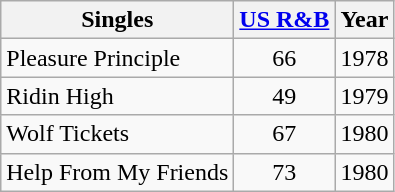<table class="wikitable">
<tr>
<th>Singles</th>
<th><a href='#'>US R&B</a><br></th>
<th>Year</th>
</tr>
<tr>
<td>Pleasure Principle</td>
<td align=center>66</td>
<td>1978</td>
</tr>
<tr>
<td>Ridin High</td>
<td align=center>49</td>
<td>1979</td>
</tr>
<tr>
<td>Wolf Tickets</td>
<td align=center>67</td>
<td>1980</td>
</tr>
<tr>
<td>Help From My Friends</td>
<td align=center>73</td>
<td>1980</td>
</tr>
</table>
